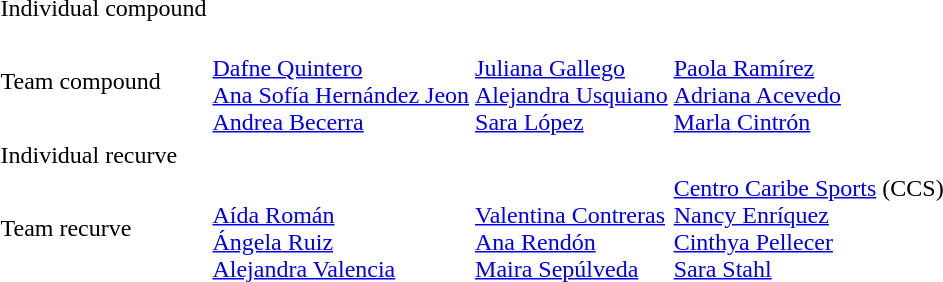<table>
<tr>
<td>Individual compound</td>
<td></td>
<td></td>
<td></td>
</tr>
<tr>
<td>Team compound</td>
<td><br><a href='#'>Dafne Quintero</a><br><a href='#'>Ana Sofía Hernández Jeon</a><br><a href='#'>Andrea Becerra</a></td>
<td><br><a href='#'>Juliana Gallego</a><br><a href='#'>Alejandra Usquiano</a><br><a href='#'>Sara López</a></td>
<td><br><a href='#'>Paola Ramírez</a><br><a href='#'>Adriana Acevedo</a><br><a href='#'>Marla Cintrón</a></td>
</tr>
<tr>
<td>Individual recurve</td>
<td></td>
<td></td>
<td></td>
</tr>
<tr>
<td>Team recurve</td>
<td><br><a href='#'>Aída Román</a><br><a href='#'>Ángela Ruiz</a><br><a href='#'>Alejandra Valencia</a></td>
<td><br><a href='#'>Valentina Contreras</a><br><a href='#'>Ana Rendón</a><br><a href='#'>Maira Sepúlveda</a></td>
<td><a href='#'>Centro Caribe Sports</a> (CCS)<br><a href='#'>Nancy Enríquez</a><br><a href='#'>Cinthya Pellecer</a><br><a href='#'>Sara Stahl</a></td>
</tr>
</table>
